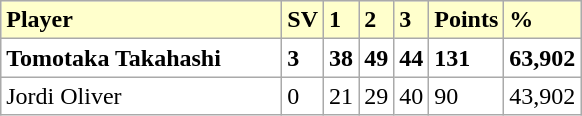<table class="wikitable">
<tr bgcolor="#ffffcc">
<td width=180><strong>Player</strong></td>
<td><strong>SV</strong></td>
<td><strong>1</strong></td>
<td><strong>2</strong></td>
<td><strong>3</strong></td>
<td><strong>Points</strong></td>
<td><strong>%</strong></td>
</tr>
<tr bgcolor="FFFFFF">
<td> <strong>Tomotaka Takahashi</strong></td>
<td><strong>3</strong></td>
<td><strong>38</strong></td>
<td><strong>49</strong></td>
<td><strong>44</strong></td>
<td><strong>131</strong></td>
<td><strong>63,902</strong></td>
</tr>
<tr bgcolor="FFFFFF">
<td> Jordi Oliver</td>
<td>0</td>
<td>21</td>
<td>29</td>
<td>40</td>
<td>90</td>
<td>43,902</td>
</tr>
</table>
